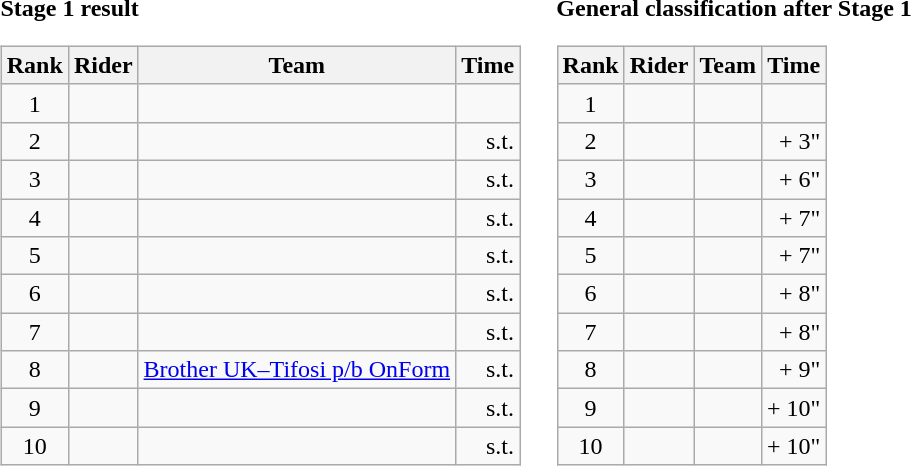<table>
<tr>
<td><strong>Stage 1 result </strong><br><table class="wikitable">
<tr>
<th scope="col">Rank</th>
<th scope="col">Rider</th>
<th scope="col">Team</th>
<th scope="col">Time</th>
</tr>
<tr>
<td style="text-align:center;">1</td>
<td></td>
<td></td>
<td style="text-align:right;"></td>
</tr>
<tr>
<td style="text-align:center;">2</td>
<td></td>
<td></td>
<td style="text-align:right;">s.t.</td>
</tr>
<tr>
<td style="text-align:center;">3</td>
<td></td>
<td></td>
<td style="text-align:right;">s.t.</td>
</tr>
<tr>
<td style="text-align:center;">4</td>
<td></td>
<td></td>
<td style="text-align:right;">s.t.</td>
</tr>
<tr>
<td style="text-align:center;">5</td>
<td></td>
<td></td>
<td style="text-align:right;">s.t.</td>
</tr>
<tr>
<td style="text-align:center;">6</td>
<td></td>
<td></td>
<td style="text-align:right;">s.t.</td>
</tr>
<tr>
<td style="text-align:center;">7</td>
<td></td>
<td></td>
<td style="text-align:right;">s.t.</td>
</tr>
<tr>
<td style="text-align:center;">8</td>
<td></td>
<td><a href='#'>Brother UK–Tifosi p/b OnForm</a></td>
<td style="text-align:right;">s.t.</td>
</tr>
<tr>
<td style="text-align:center;">9</td>
<td></td>
<td></td>
<td style="text-align:right;">s.t.</td>
</tr>
<tr>
<td style="text-align:center;">10</td>
<td></td>
<td></td>
<td style="text-align:right;">s.t.</td>
</tr>
</table>
</td>
<td></td>
<td><strong>General classification after Stage 1</strong><br><table class="wikitable">
<tr>
<th scope="col">Rank</th>
<th scope="col">Rider</th>
<th scope="col">Team</th>
<th scope="col">Time</th>
</tr>
<tr>
<td style="text-align:center;">1</td>
<td></td>
<td></td>
<td style="text-align:right;"></td>
</tr>
<tr>
<td style="text-align:center;">2</td>
<td></td>
<td></td>
<td style="text-align:right;">+ 3"</td>
</tr>
<tr>
<td style="text-align:center;">3</td>
<td></td>
<td></td>
<td style="text-align:right;">+ 6"</td>
</tr>
<tr>
<td style="text-align:center;">4</td>
<td></td>
<td></td>
<td style="text-align:right;">+ 7"</td>
</tr>
<tr>
<td style="text-align:center;">5</td>
<td></td>
<td></td>
<td style="text-align:right;">+ 7"</td>
</tr>
<tr>
<td style="text-align:center;">6</td>
<td></td>
<td></td>
<td style="text-align:right;">+ 8"</td>
</tr>
<tr>
<td style="text-align:center;">7</td>
<td></td>
<td></td>
<td style="text-align:right;">+ 8"</td>
</tr>
<tr>
<td style="text-align:center;">8</td>
<td></td>
<td></td>
<td style="text-align:right;">+ 9"</td>
</tr>
<tr>
<td style="text-align:center;">9</td>
<td></td>
<td></td>
<td style="text-align:right;">+ 10"</td>
</tr>
<tr>
<td style="text-align:center;">10</td>
<td></td>
<td></td>
<td style="text-align:right;">+ 10"</td>
</tr>
</table>
</td>
</tr>
</table>
